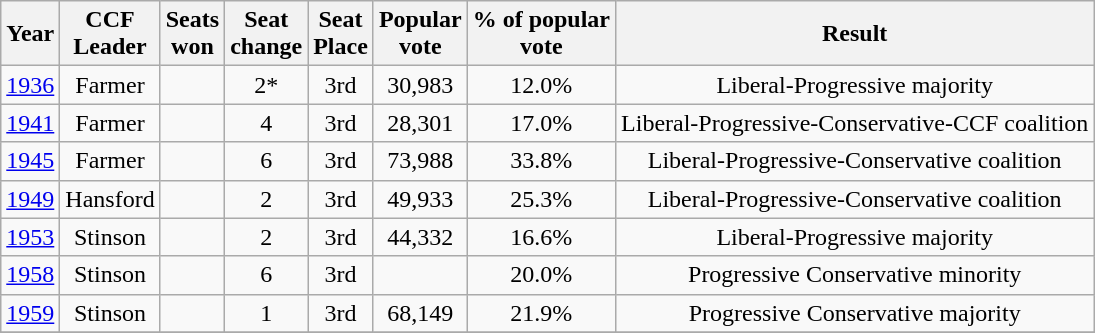<table class="wikitable sortable" style="text-align:center">
<tr>
<th>Year<br></th>
<th>CCF<br>Leader<br></th>
<th>Seats<br>won<br></th>
<th>Seat<br>change<br></th>
<th>Seat<br> Place<br></th>
<th>Popular<br>vote<br></th>
<th>% of popular<br>vote<br></th>
<th>Result<br></th>
</tr>
<tr>
<td><a href='#'>1936</a></td>
<td>Farmer</td>
<td></td>
<td> 2*</td>
<td> 3rd</td>
<td>30,983</td>
<td>12.0%</td>
<td>Liberal-Progressive majority</td>
</tr>
<tr>
<td><a href='#'>1941</a></td>
<td>Farmer</td>
<td></td>
<td> 4</td>
<td> 3rd</td>
<td>28,301</td>
<td>17.0%</td>
<td>Liberal-Progressive-Conservative-CCF coalition</td>
</tr>
<tr>
<td><a href='#'>1945</a></td>
<td>Farmer</td>
<td></td>
<td> 6</td>
<td> 3rd</td>
<td>73,988</td>
<td>33.8%</td>
<td>Liberal-Progressive-Conservative coalition</td>
</tr>
<tr>
<td><a href='#'>1949</a></td>
<td>Hansford</td>
<td></td>
<td>2</td>
<td> 3rd</td>
<td>49,933</td>
<td>25.3%</td>
<td>Liberal-Progressive-Conservative coalition</td>
</tr>
<tr>
<td><a href='#'>1953</a></td>
<td>Stinson</td>
<td></td>
<td> 2</td>
<td> 3rd</td>
<td>44,332</td>
<td>16.6%</td>
<td>Liberal-Progressive majority</td>
</tr>
<tr>
<td><a href='#'>1958</a></td>
<td>Stinson</td>
<td></td>
<td> 6</td>
<td> 3rd</td>
<td></td>
<td>20.0%</td>
<td>Progressive Conservative minority</td>
</tr>
<tr>
<td><a href='#'>1959</a></td>
<td>Stinson</td>
<td></td>
<td> 1</td>
<td> 3rd</td>
<td>68,149</td>
<td>21.9%</td>
<td>Progressive Conservative majority</td>
</tr>
<tr>
</tr>
</table>
